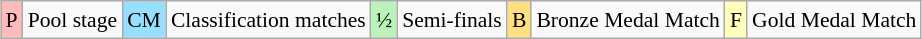<table class="wikitable" style="margin:0.5em auto; font-size:90%; line-height:1.25em;">
<tr>
<td style="background-color:#FFBBBB;text-align:center;">P</td>
<td>Pool stage</td>
<td style="background-color:#97DEFF;text-align:center;">CM</td>
<td>Classification matches</td>
<td style="background-color:#BBF3BB;text-align:center;">½</td>
<td>Semi-finals</td>
<td bgcolor="#FFDF80" align=center>B</td>
<td>Bronze Medal Match</td>
<td bgcolor="#FFFFBB" align=center>F</td>
<td>Gold Medal Match</td>
</tr>
</table>
